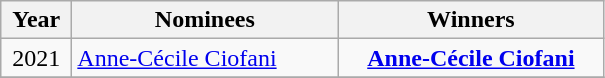<table class="wikitable">
<tr>
<th width=40>Year</th>
<th width=170>Nominees</th>
<th width=170>Winners</th>
</tr>
<tr>
<td align=center>2021</td>
<td><a href='#'>Anne-Cécile Ciofani</a></td>
<td align=center><strong><a href='#'>Anne-Cécile Ciofani</a></strong></td>
</tr>
<tr>
</tr>
</table>
